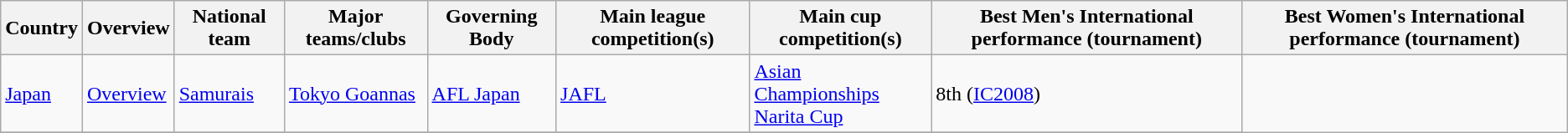<table class="wikitable">
<tr>
<th>Country</th>
<th>Overview</th>
<th>National team</th>
<th>Major teams/clubs</th>
<th>Governing Body</th>
<th>Main league competition(s)</th>
<th>Main cup competition(s)</th>
<th>Best Men's International performance (tournament)</th>
<th>Best Women's International performance (tournament)</th>
</tr>
<tr>
<td> <a href='#'>Japan</a></td>
<td><a href='#'>Overview</a></td>
<td><a href='#'>Samurais</a></td>
<td><a href='#'>Tokyo Goannas</a></td>
<td><a href='#'>AFL Japan</a></td>
<td><a href='#'>JAFL</a> <br></td>
<td><a href='#'>Asian Championships</a><br><a href='#'>Narita Cup</a></td>
<td>8th (<a href='#'>IC2008</a>)</td>
</tr>
<tr>
</tr>
</table>
